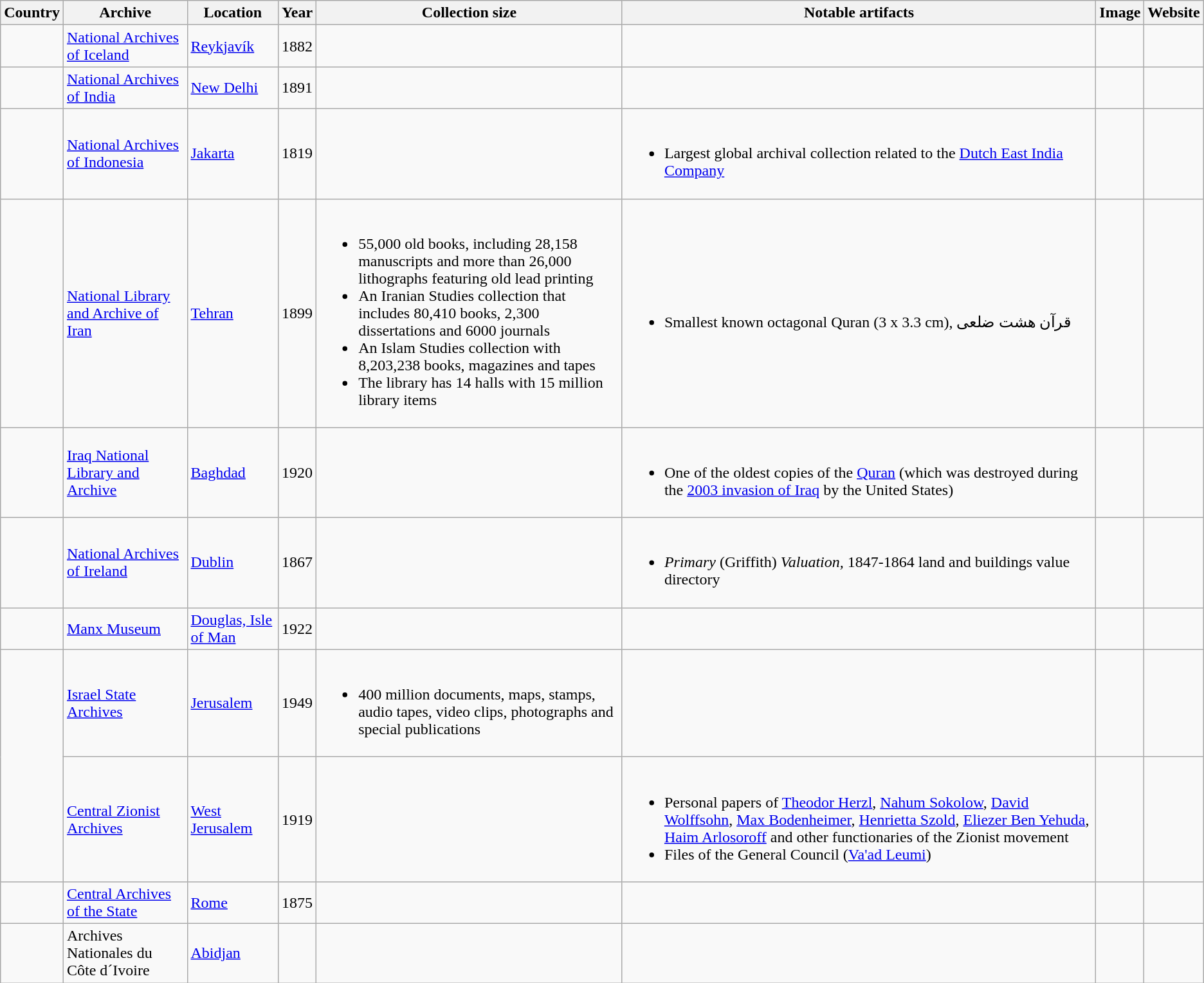<table class="wikitable">
<tr>
<th>Country</th>
<th>Archive</th>
<th>Location</th>
<th>Year</th>
<th>Collection size</th>
<th>Notable artifacts</th>
<th>Image</th>
<th>Website</th>
</tr>
<tr>
<td></td>
<td><a href='#'>National Archives of Iceland</a></td>
<td><a href='#'>Reykjavík</a></td>
<td>1882</td>
<td></td>
<td></td>
<td></td>
<td></td>
</tr>
<tr>
<td></td>
<td><a href='#'>National Archives of India</a></td>
<td><a href='#'>New Delhi</a></td>
<td>1891</td>
<td></td>
<td></td>
<td></td>
<td></td>
</tr>
<tr>
<td></td>
<td><a href='#'>National Archives of Indonesia</a></td>
<td><a href='#'>Jakarta</a></td>
<td>1819</td>
<td></td>
<td><br><ul><li>Largest global archival collection related to the <a href='#'>Dutch East India Company</a></li></ul></td>
<td></td>
<td></td>
</tr>
<tr>
<td></td>
<td><a href='#'>National Library and Archive of Iran</a></td>
<td><a href='#'>Tehran</a></td>
<td>1899</td>
<td><br><ul><li>55,000 old books, including 28,158 manuscripts and more than 26,000 lithographs featuring old lead printing</li><li>An Iranian Studies collection that includes 80,410 books, 2,300 dissertations and 6000 journals</li><li>An Islam Studies collection with 8,203,238 books, magazines and tapes</li><li>The library has 14 halls with 15 million library items</li></ul></td>
<td><br><ul><li>Smallest known octagonal Quran (3 x 3.3 cm), قرآن هشت ضلعی</li></ul></td>
<td></td>
<td></td>
</tr>
<tr>
<td></td>
<td><a href='#'>Iraq National Library and Archive</a></td>
<td><a href='#'>Baghdad</a></td>
<td>1920</td>
<td></td>
<td><br><ul><li>One of the oldest copies of the <a href='#'>Quran</a> (which was destroyed during the <a href='#'>2003 invasion of Iraq</a> by the United States)</li></ul></td>
<td></td>
<td></td>
</tr>
<tr>
<td></td>
<td><a href='#'>National Archives of Ireland</a></td>
<td><a href='#'>Dublin</a></td>
<td>1867</td>
<td></td>
<td><br><ul><li><em>Primary</em> (Griffith) <em>Valuation,</em> 1847-1864 land and buildings value directory</li></ul></td>
<td></td>
<td></td>
</tr>
<tr>
<td></td>
<td><a href='#'>Manx Museum</a></td>
<td><a href='#'>Douglas, Isle of Man</a></td>
<td>1922</td>
<td></td>
<td></td>
<td></td>
<td></td>
</tr>
<tr>
<td rowspan="2"></td>
<td><a href='#'>Israel State Archives</a></td>
<td><a href='#'>Jerusalem</a></td>
<td>1949</td>
<td><br><ul><li>400 million documents, maps, stamps, audio tapes, video clips, photographs and special publications</li></ul></td>
<td></td>
<td></td>
<td></td>
</tr>
<tr>
<td><a href='#'>Central Zionist Archives</a></td>
<td><a href='#'>West Jerusalem</a></td>
<td>1919</td>
<td></td>
<td><br><ul><li>Personal papers of <a href='#'>Theodor Herzl</a>, <a href='#'>Nahum Sokolow</a>, <a href='#'>David Wolffsohn</a>, <a href='#'>Max Bodenheimer</a>, <a href='#'>Henrietta Szold</a>, <a href='#'>Eliezer Ben Yehuda</a>, <a href='#'>Haim Arlosoroff</a> and other functionaries of the Zionist movement</li><li>Files of the General Council (<a href='#'>Va'ad Leumi</a>)</li></ul></td>
<td></td>
<td></td>
</tr>
<tr>
<td></td>
<td><a href='#'>Central Archives of the State</a></td>
<td><a href='#'>Rome</a></td>
<td>1875</td>
<td></td>
<td></td>
<td></td>
<td></td>
</tr>
<tr>
<td></td>
<td>Archives Nationales du Côte d´Ivoire</td>
<td><a href='#'>Abidjan</a></td>
<td></td>
<td></td>
<td></td>
<td></td>
<td></td>
</tr>
</table>
